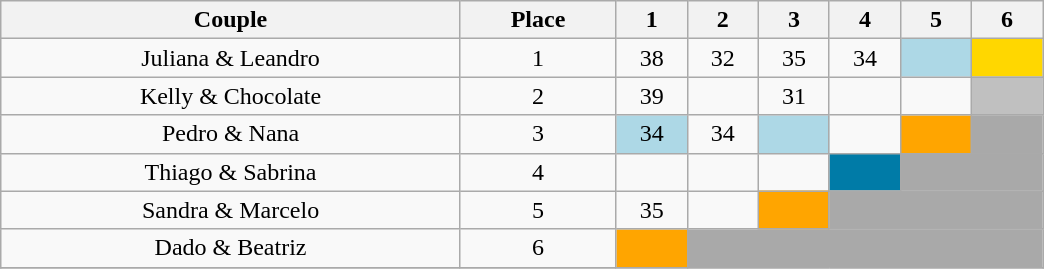<table class="wikitable sortable"  style="margin:auto; text-align:center; white-space:nowrap; width:55%;">
<tr>
<th>Couple</th>
<th>Place</th>
<th width=040>1</th>
<th width=040>2</th>
<th width=040>3</th>
<th width=040>4</th>
<th width=040>5</th>
<th width=040>6</th>
</tr>
<tr>
<td>Juliana & Leandro</td>
<td>1</td>
<td>38</td>
<td>32</td>
<td>35</td>
<td>34</td>
<td bgcolor="ADD8E6"></td>
<td bgcolor="FFD700"></td>
</tr>
<tr>
<td>Kelly & Chocolate</td>
<td>2</td>
<td>39</td>
<td></td>
<td>31</td>
<td></td>
<td><em></em></td>
<td bgcolor="C0C0C0"><em></em></td>
</tr>
<tr>
<td>Pedro & Nana</td>
<td>3</td>
<td bgcolor="ADD8E6">34</td>
<td>34</td>
<td bgcolor="ADD8E6"><em></em></td>
<td><em></em></td>
<td bgcolor="FFA500"></td>
<td bgcolor="A9A9A9" colspan=1></td>
</tr>
<tr>
<td>Thiago & Sabrina</td>
<td>4</td>
<td></td>
<td></td>
<td></td>
<td bgcolor="007BA7"></td>
<td bgcolor="A9A9A9" colspan=2></td>
</tr>
<tr>
<td>Sandra & Marcelo</td>
<td>5</td>
<td>35</td>
<td><em></em></td>
<td bgcolor="FFA500"><em></em></td>
<td bgcolor="A9A9A9" colspan=3></td>
</tr>
<tr>
<td>Dado & Beatriz</td>
<td>6</td>
<td bgcolor="FFA500"><em></em></td>
<td bgcolor="A9A9A9" colspan=5></td>
</tr>
<tr>
</tr>
</table>
